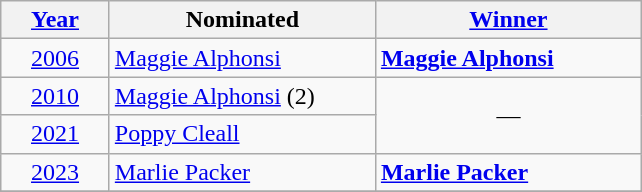<table class="wikitable sticky-header">
<tr>
<th width=65><a href='#'>Year</a></th>
<th width=170>Nominated</th>
<th width=170><a href='#'>Winner</a></th>
</tr>
<tr>
<td align=center><a href='#'>2006</a></td>
<td> <a href='#'>Maggie Alphonsi</a></td>
<td> <strong><a href='#'>Maggie Alphonsi</a></strong></td>
</tr>
<tr>
<td align=center><a href='#'>2010</a></td>
<td> <a href='#'>Maggie Alphonsi</a> (2)</td>
<td align=center rowspan=2>—</td>
</tr>
<tr>
<td align=center><a href='#'>2021</a></td>
<td> <a href='#'>Poppy Cleall</a></td>
</tr>
<tr>
<td align=center><a href='#'>2023</a></td>
<td> <a href='#'>Marlie Packer</a></td>
<td> <strong><a href='#'>Marlie Packer</a></strong></td>
</tr>
<tr>
</tr>
</table>
